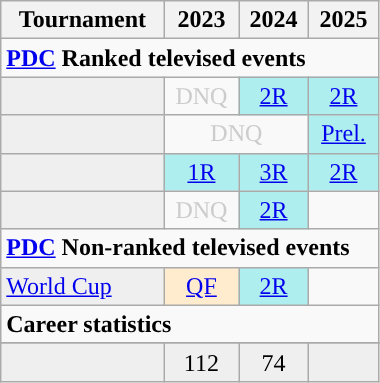<table class="wikitable" style="width:20%; margin:0">
<tr>
<th>Tournament</th>
<th>2023</th>
<th>2024</th>
<th>2025</th>
</tr>
<tr>
<td colspan="20" style="text-align:left"><strong><a href='#'>PDC</a> Ranked televised events</strong></td>
</tr>
<tr>
<td style="background:#efefef;"></td>
<td style="text-align:center; color:#ccc;">DNQ</td>
<td style="text-align:center; background:#afeeee;"><a href='#'>2R</a></td>
<td style="text-align:center; background:#afeeee;"><a href='#'>2R</a></td>
</tr>
<tr>
<td style="background:#efefef;"></td>
<td colspan="2" style="text-align:center; color:#ccc;">DNQ</td>
<td style="text-align:center; background:#afeeee;"><a href='#'>Prel.</a></td>
</tr>
<tr>
<td style="background:#efefef;"></td>
<td style="text-align:center; background:#afeeee;"><a href='#'>1R</a></td>
<td style="text-align:center; background:#afeeee;"><a href='#'>3R</a></td>
<td style="text-align:center; background:#afeeee;"><a href='#'>2R</a></td>
</tr>
<tr>
<td style="background:#efefef;"></td>
<td style="text-align:center; color:#ccc;">DNQ</td>
<td style="text-align:center; background:#afeeee;"><a href='#'>2R</a></td>
<td></td>
</tr>
<tr>
<td colspan="20" align="left"><strong><a href='#'>PDC</a> Non-ranked televised events</strong></td>
</tr>
<tr>
<td style="background:#efefef;"><a href='#'>World Cup</a></td>
<td style="text-align:center; background:#ffebcd;"><a href='#'>QF</a></td>
<td style="text-align:center; background:#afeeee;"><a href='#'>2R</a></td>
<td></td>
</tr>
<tr>
<td colspan="20" style="text-align:left"><strong>Career statistics</strong></td>
</tr>
<tr>
</tr>
<tr style="background:#efefef">
<td style="text-align:left"></td>
<td style="text-align:center;">112</td>
<td style="text-align:center;">74</td>
<td style="text-align:center;"></td>
</tr>
</table>
